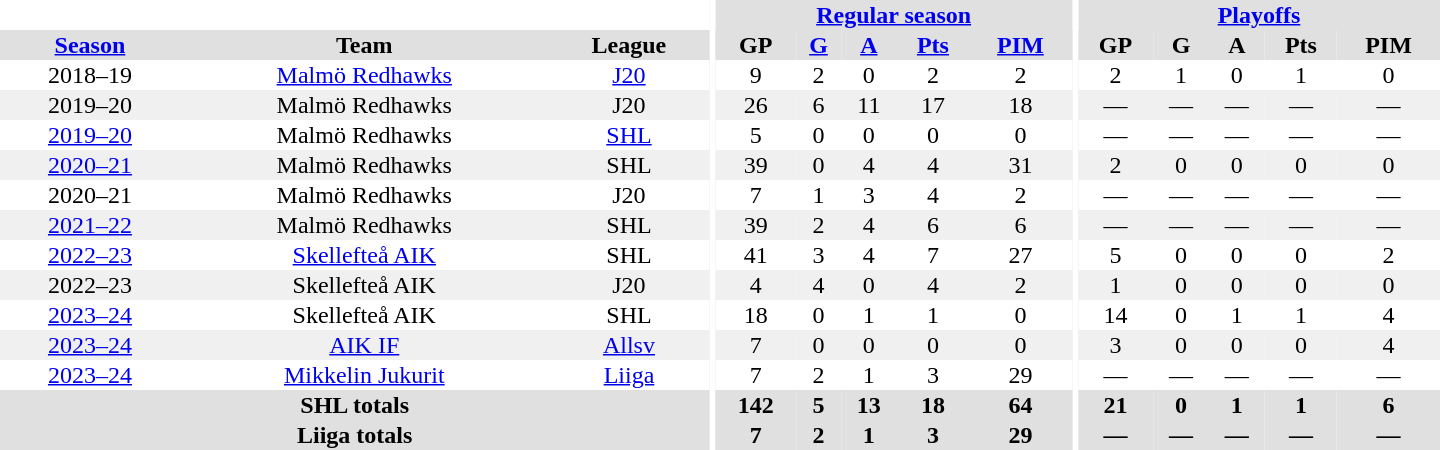<table border="0" cellpadding="1" cellspacing="0" style="text-align:center; width:60em;">
<tr bgcolor="#e0e0e0">
<th colspan="3" bgcolor="#ffffff"></th>
<th rowspan="102" bgcolor="#ffffff"></th>
<th colspan="5"><a href='#'>Regular season</a></th>
<th rowspan="102" bgcolor="#ffffff"></th>
<th colspan="5"><a href='#'>Playoffs</a></th>
</tr>
<tr bgcolor="#e0e0e0">
<th><a href='#'>Season</a></th>
<th>Team</th>
<th>League</th>
<th>GP</th>
<th><a href='#'>G</a></th>
<th><a href='#'>A</a></th>
<th><a href='#'>Pts</a></th>
<th><a href='#'>PIM</a></th>
<th>GP</th>
<th>G</th>
<th>A</th>
<th>Pts</th>
<th>PIM</th>
</tr>
<tr>
<td>2018–19</td>
<td><a href='#'>Malmö Redhawks</a></td>
<td><a href='#'>J20</a></td>
<td>9</td>
<td>2</td>
<td>0</td>
<td>2</td>
<td>2</td>
<td>2</td>
<td>1</td>
<td>0</td>
<td>1</td>
<td>0</td>
</tr>
<tr bgcolor="#f0f0f0">
<td>2019–20</td>
<td>Malmö Redhawks</td>
<td>J20</td>
<td>26</td>
<td>6</td>
<td>11</td>
<td>17</td>
<td>18</td>
<td>—</td>
<td>—</td>
<td>—</td>
<td>—</td>
<td>—</td>
</tr>
<tr>
<td><a href='#'>2019–20</a></td>
<td>Malmö Redhawks</td>
<td><a href='#'>SHL</a></td>
<td>5</td>
<td>0</td>
<td>0</td>
<td>0</td>
<td>0</td>
<td>—</td>
<td>—</td>
<td>—</td>
<td>—</td>
<td>—</td>
</tr>
<tr bgcolor="#f0f0f0">
<td><a href='#'>2020–21</a></td>
<td>Malmö Redhawks</td>
<td>SHL</td>
<td>39</td>
<td>0</td>
<td>4</td>
<td>4</td>
<td>31</td>
<td>2</td>
<td>0</td>
<td>0</td>
<td>0</td>
<td>0</td>
</tr>
<tr>
<td>2020–21</td>
<td>Malmö Redhawks</td>
<td>J20</td>
<td>7</td>
<td>1</td>
<td>3</td>
<td>4</td>
<td>2</td>
<td>—</td>
<td>—</td>
<td>—</td>
<td>—</td>
<td>—</td>
</tr>
<tr bgcolor="#f0f0f0">
<td><a href='#'>2021–22</a></td>
<td>Malmö Redhawks</td>
<td>SHL</td>
<td>39</td>
<td>2</td>
<td>4</td>
<td>6</td>
<td>6</td>
<td>—</td>
<td>—</td>
<td>—</td>
<td>—</td>
<td>—</td>
</tr>
<tr>
<td><a href='#'>2022–23</a></td>
<td><a href='#'>Skellefteå AIK</a></td>
<td>SHL</td>
<td>41</td>
<td>3</td>
<td>4</td>
<td>7</td>
<td>27</td>
<td>5</td>
<td>0</td>
<td>0</td>
<td>0</td>
<td>2</td>
</tr>
<tr bgcolor="#f0f0f0">
<td>2022–23</td>
<td>Skellefteå AIK</td>
<td>J20</td>
<td>4</td>
<td>4</td>
<td>0</td>
<td>4</td>
<td>2</td>
<td>1</td>
<td>0</td>
<td>0</td>
<td>0</td>
<td>0</td>
</tr>
<tr>
<td><a href='#'>2023–24</a></td>
<td>Skellefteå AIK</td>
<td>SHL</td>
<td>18</td>
<td>0</td>
<td>1</td>
<td>1</td>
<td>0</td>
<td>14</td>
<td>0</td>
<td>1</td>
<td>1</td>
<td>4</td>
</tr>
<tr bgcolor="#f0f0f0">
<td><a href='#'>2023–24</a></td>
<td><a href='#'>AIK IF</a></td>
<td><a href='#'>Allsv</a></td>
<td>7</td>
<td>0</td>
<td>0</td>
<td>0</td>
<td>0</td>
<td>3</td>
<td>0</td>
<td>0</td>
<td>0</td>
<td>4</td>
</tr>
<tr>
<td><a href='#'>2023–24</a></td>
<td><a href='#'>Mikkelin Jukurit</a></td>
<td><a href='#'>Liiga</a></td>
<td>7</td>
<td>2</td>
<td>1</td>
<td>3</td>
<td>29</td>
<td>—</td>
<td>—</td>
<td>—</td>
<td>—</td>
<td>—</td>
</tr>
<tr bgcolor="#e0e0e0">
<th colspan="3">SHL totals</th>
<th>142</th>
<th>5</th>
<th>13</th>
<th>18</th>
<th>64</th>
<th>21</th>
<th>0</th>
<th>1</th>
<th>1</th>
<th>6</th>
</tr>
<tr bgcolor="#e0e0e0">
<th colspan="3">Liiga totals</th>
<th>7</th>
<th>2</th>
<th>1</th>
<th>3</th>
<th>29</th>
<th>—</th>
<th>—</th>
<th>—</th>
<th>—</th>
<th>—</th>
</tr>
</table>
